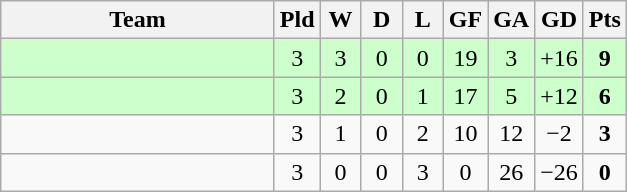<table class=wikitable style="text-align:center">
<tr>
<th width=175>Team</th>
<th width=20>Pld</th>
<th width=20>W</th>
<th width=20>D</th>
<th width=20>L</th>
<th width=20>GF</th>
<th width=20>GA</th>
<th width=20>GD</th>
<th width=20>Pts</th>
</tr>
<tr bgcolor=ccffcc>
<td align=left></td>
<td>3</td>
<td>3</td>
<td>0</td>
<td>0</td>
<td>19</td>
<td>3</td>
<td>+16</td>
<td><strong>9</strong></td>
</tr>
<tr bgcolor=ccffcc>
<td align=left></td>
<td>3</td>
<td>2</td>
<td>0</td>
<td>1</td>
<td>17</td>
<td>5</td>
<td>+12</td>
<td><strong>6</strong></td>
</tr>
<tr>
<td align=left></td>
<td>3</td>
<td>1</td>
<td>0</td>
<td>2</td>
<td>10</td>
<td>12</td>
<td>−2</td>
<td><strong>3</strong></td>
</tr>
<tr>
<td align=left></td>
<td>3</td>
<td>0</td>
<td>0</td>
<td>3</td>
<td>0</td>
<td>26</td>
<td>−26</td>
<td><strong>0</strong></td>
</tr>
</table>
